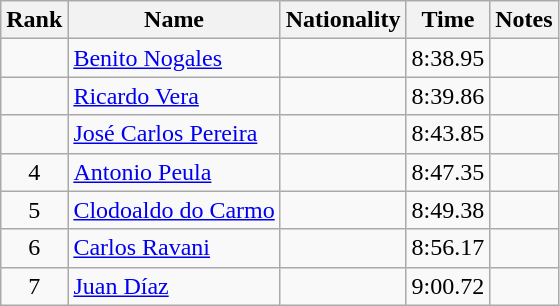<table class="wikitable sortable" style="text-align:center">
<tr>
<th>Rank</th>
<th>Name</th>
<th>Nationality</th>
<th>Time</th>
<th>Notes</th>
</tr>
<tr>
<td align=center></td>
<td align=left><a href='#'>Benito Nogales</a></td>
<td align=left></td>
<td>8:38.95</td>
<td></td>
</tr>
<tr>
<td align=center></td>
<td align=left><a href='#'>Ricardo Vera</a></td>
<td align=left></td>
<td>8:39.86</td>
<td></td>
</tr>
<tr>
<td align=center></td>
<td align=left><a href='#'>José Carlos Pereira</a></td>
<td align=left></td>
<td>8:43.85</td>
<td></td>
</tr>
<tr>
<td align=center>4</td>
<td align=left><a href='#'>Antonio Peula</a></td>
<td align=left></td>
<td>8:47.35</td>
<td></td>
</tr>
<tr>
<td align=center>5</td>
<td align=left><a href='#'>Clodoaldo do Carmo</a></td>
<td align=left></td>
<td>8:49.38</td>
<td></td>
</tr>
<tr>
<td align=center>6</td>
<td align=left><a href='#'>Carlos Ravani</a></td>
<td align=left></td>
<td>8:56.17</td>
<td></td>
</tr>
<tr>
<td align=center>7</td>
<td align=left><a href='#'>Juan Díaz</a></td>
<td align=left></td>
<td>9:00.72</td>
<td></td>
</tr>
</table>
